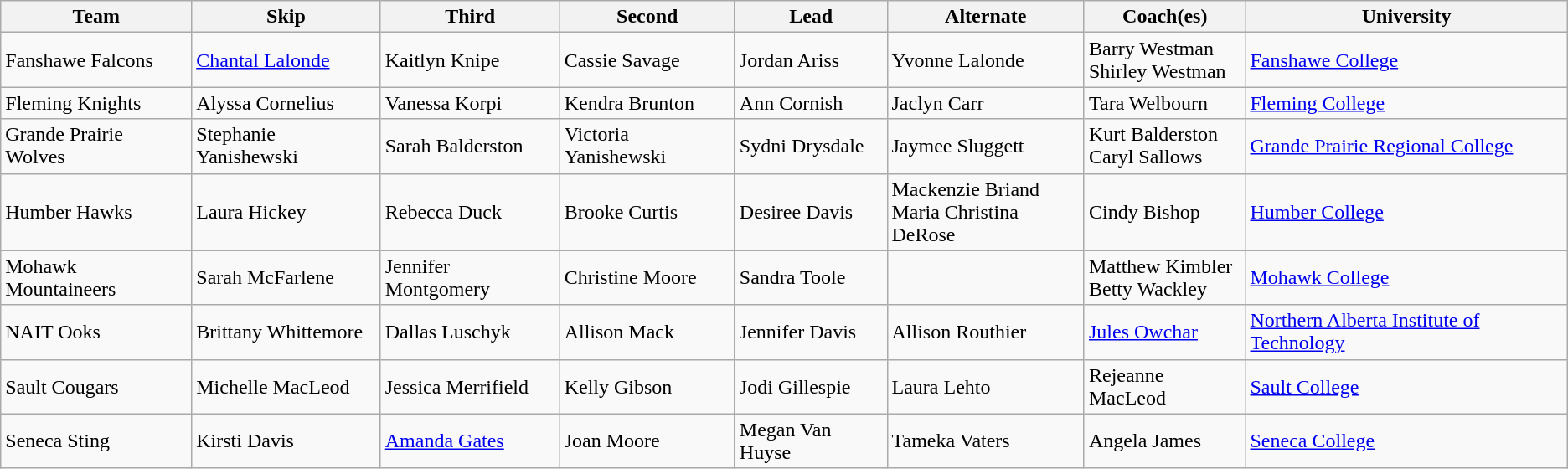<table class=wikitable>
<tr>
<th>Team</th>
<th>Skip</th>
<th>Third</th>
<th>Second</th>
<th>Lead</th>
<th>Alternate</th>
<th>Coach(es)</th>
<th>University</th>
</tr>
<tr>
<td>Fanshawe Falcons</td>
<td><a href='#'>Chantal Lalonde</a></td>
<td>Kaitlyn Knipe</td>
<td>Cassie Savage</td>
<td>Jordan Ariss</td>
<td>Yvonne Lalonde</td>
<td>Barry Westman<br>Shirley Westman</td>
<td> <a href='#'>Fanshawe College</a></td>
</tr>
<tr>
<td>Fleming Knights</td>
<td>Alyssa Cornelius</td>
<td>Vanessa Korpi</td>
<td>Kendra Brunton</td>
<td>Ann Cornish</td>
<td>Jaclyn Carr</td>
<td>Tara Welbourn</td>
<td> <a href='#'>Fleming College</a></td>
</tr>
<tr>
<td>Grande Prairie Wolves</td>
<td>Stephanie Yanishewski</td>
<td>Sarah Balderston</td>
<td>Victoria Yanishewski</td>
<td>Sydni Drysdale</td>
<td>Jaymee Sluggett</td>
<td>Kurt Balderston<br>Caryl Sallows</td>
<td> <a href='#'>Grande Prairie Regional College</a></td>
</tr>
<tr>
<td>Humber Hawks</td>
<td>Laura Hickey</td>
<td>Rebecca Duck</td>
<td>Brooke Curtis</td>
<td>Desiree Davis</td>
<td>Mackenzie Briand<br>Maria Christina DeRose</td>
<td>Cindy Bishop</td>
<td> <a href='#'>Humber College</a></td>
</tr>
<tr>
<td>Mohawk Mountaineers</td>
<td>Sarah McFarlene</td>
<td>Jennifer Montgomery</td>
<td>Christine Moore</td>
<td>Sandra Toole</td>
<td></td>
<td>Matthew Kimbler<br>Betty Wackley</td>
<td> <a href='#'>Mohawk College</a></td>
</tr>
<tr>
<td>NAIT Ooks</td>
<td>Brittany Whittemore</td>
<td>Dallas Luschyk</td>
<td>Allison Mack</td>
<td>Jennifer Davis</td>
<td>Allison Routhier</td>
<td><a href='#'>Jules Owchar</a></td>
<td> <a href='#'>Northern Alberta Institute of Technology</a></td>
</tr>
<tr>
<td>Sault Cougars</td>
<td>Michelle MacLeod</td>
<td>Jessica Merrifield</td>
<td>Kelly Gibson</td>
<td>Jodi Gillespie</td>
<td>Laura Lehto</td>
<td>Rejeanne MacLeod</td>
<td> <a href='#'>Sault College</a></td>
</tr>
<tr>
<td>Seneca Sting</td>
<td>Kirsti Davis</td>
<td><a href='#'>Amanda Gates</a></td>
<td>Joan Moore</td>
<td>Megan Van Huyse</td>
<td>Tameka Vaters</td>
<td>Angela James</td>
<td> <a href='#'>Seneca College</a></td>
</tr>
</table>
